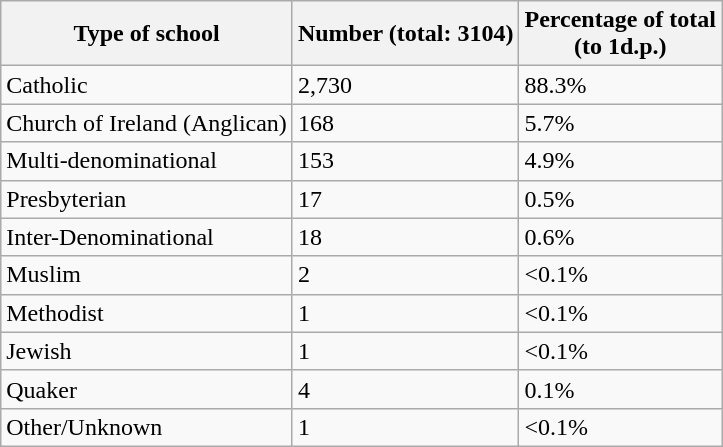<table class="wikitable">
<tr>
<th>Type of school</th>
<th>Number (total: 3104)</th>
<th>Percentage of total <br> (to 1d.p.) </th>
</tr>
<tr>
<td>Catholic</td>
<td>2,730</td>
<td>88.3%</td>
</tr>
<tr>
<td>Church of Ireland (Anglican)</td>
<td>168</td>
<td>5.7%</td>
</tr>
<tr>
<td>Multi-denominational</td>
<td>153</td>
<td>4.9%</td>
</tr>
<tr>
<td>Presbyterian</td>
<td>17</td>
<td>0.5%</td>
</tr>
<tr>
<td>Inter-Denominational</td>
<td>18</td>
<td>0.6%</td>
</tr>
<tr>
<td>Muslim</td>
<td>2</td>
<td><0.1%</td>
</tr>
<tr>
<td>Methodist</td>
<td>1</td>
<td><0.1%</td>
</tr>
<tr>
<td>Jewish</td>
<td>1</td>
<td><0.1%</td>
</tr>
<tr>
<td>Quaker</td>
<td>4</td>
<td>0.1%</td>
</tr>
<tr>
<td>Other/Unknown</td>
<td>1</td>
<td><0.1%</td>
</tr>
</table>
